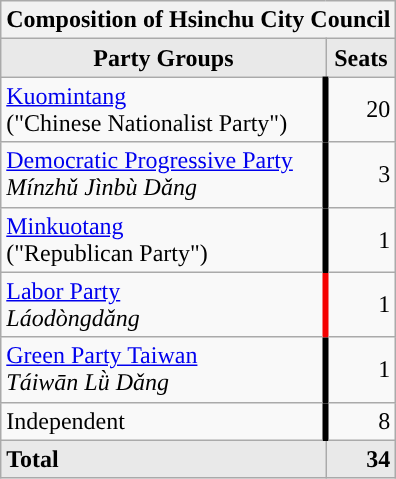<table class="wikitable">
<tr>
<th colspan="2">Composition of Hsinchu City Council</th>
</tr>
<tr>
<th style="background-color:#E9E9E9" align=left>Party Groups</th>
<th style="background-color:#E9E9E9" align=right>Seats</th>
</tr>
<tr>
<td style="border-right:4px solid "><a href='#'>Kuomintang</a><br>("Chinese Nationalist Party")</td>
<td align="right">20</td>
</tr>
<tr>
<td style="border-right:4px solid "><a href='#'>Democratic Progressive Party</a><br><em>Mínzhǔ Jìnbù Dǎng</em></td>
<td align="right">3</td>
</tr>
<tr>
<td style="border-right:4px solid "><a href='#'>Minkuotang</a><br>("Republican Party")</td>
<td align="right">1</td>
</tr>
<tr>
<td style="border-right:4px solid #F40000;"><a href='#'>Labor Party</a><br><em>Láodòngdǎng</em></td>
<td align="right">1</td>
</tr>
<tr>
<td style="border-right:4px solid "><a href='#'>Green Party Taiwan</a><br><em>Táiwān Lǜ Dǎng</em></td>
<td align="right">1</td>
</tr>
<tr>
<td style="border-right:4px solid ">Independent</td>
<td align="right">8</td>
</tr>
<tr>
<td align=left style="background-color:#E9E9E9" align=left><strong>Total</strong></td>
<td style="background-color:#E9E9E9" align=right><strong>34</strong></td>
</tr>
</table>
